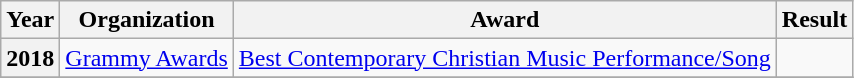<table class="wikitable plainrowheaders">
<tr>
<th>Year</th>
<th>Organization</th>
<th>Award</th>
<th>Result</th>
</tr>
<tr>
<th scope="row">2018</th>
<td><a href='#'>Grammy Awards</a></td>
<td><a href='#'>Best Contemporary Christian Music Performance/Song</a></td>
<td></td>
</tr>
<tr>
</tr>
</table>
